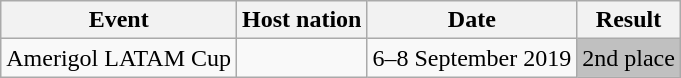<table class=wikitable>
<tr>
<th>Event</th>
<th>Host nation</th>
<th>Date</th>
<th>Result</th>
</tr>
<tr>
<td>Amerigol LATAM Cup</td>
<td></td>
<td>6–8 September 2019</td>
<td style="background:#C0C0C0"> 2nd place</td>
</tr>
</table>
